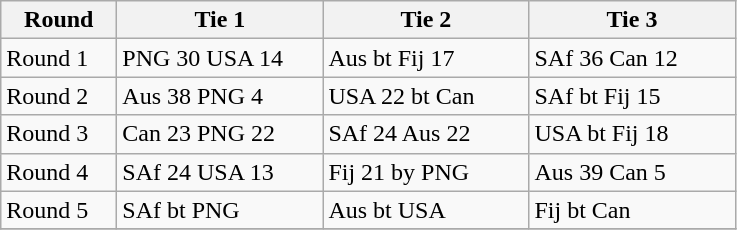<table class="wikitable" style="font-size: 100%">
<tr>
<th width=70>Round</th>
<th width=130>Tie 1</th>
<th width=130>Tie 2</th>
<th width=130>Tie 3</th>
</tr>
<tr>
<td>Round 1</td>
<td>PNG  30 USA 14</td>
<td>Aus bt Fij 17</td>
<td>SAf 36 Can 12</td>
</tr>
<tr>
<td>Round 2</td>
<td>Aus 38 PNG 4</td>
<td>USA 22 bt Can</td>
<td>SAf bt Fij 15</td>
</tr>
<tr>
<td>Round 3</td>
<td>Can 23 PNG 22</td>
<td>SAf 24 Aus 22</td>
<td>USA bt Fij 18</td>
</tr>
<tr>
<td>Round 4</td>
<td>SAf 24 USA 13</td>
<td>Fij 21 by PNG</td>
<td>Aus 39 Can 5</td>
</tr>
<tr>
<td>Round 5</td>
<td>SAf bt PNG</td>
<td>Aus bt USA</td>
<td>Fij bt Can</td>
</tr>
<tr>
</tr>
</table>
